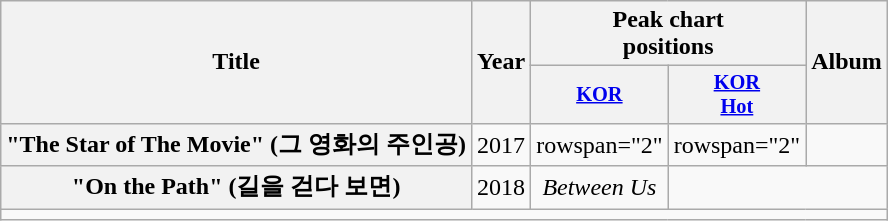<table class="wikitable plainrowheaders" style="text-align:center;">
<tr>
<th scope="col" rowspan="2">Title</th>
<th scope="col" rowspan="2">Year</th>
<th scope="col" colspan="2">Peak chart<br>positions</th>
<th scope="col" rowspan="2">Album</th>
</tr>
<tr>
<th scope="col" style="width:3em;font-size:85%;"><a href='#'>KOR</a></th>
<th scope="col" style="width:3em;font-size:85%;"><a href='#'>KOR<br>Hot</a></th>
</tr>
<tr>
<th scope="row">"The Star of The Movie" (그 영화의 주인공)<br></th>
<td>2017</td>
<td>rowspan="2" </td>
<td>rowspan="2" </td>
<td></td>
</tr>
<tr>
<th scope="row">"On the Path" (길을 걷다 보면)<br></th>
<td>2018</td>
<td><em>Between Us</em></td>
</tr>
<tr>
<td colspan="5"></td>
</tr>
</table>
